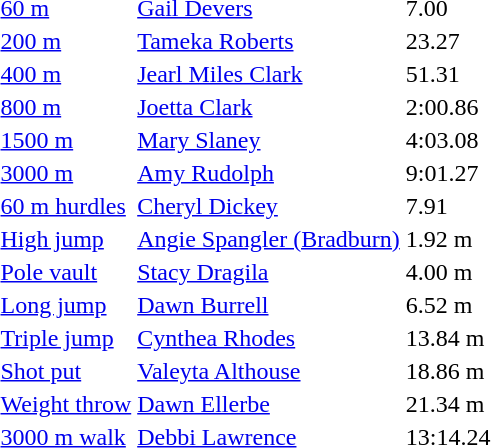<table>
<tr>
<td><a href='#'>60 m</a></td>
<td><a href='#'>Gail Devers</a></td>
<td>7.00</td>
<td></td>
<td></td>
<td></td>
<td></td>
</tr>
<tr>
<td><a href='#'>200 m</a></td>
<td><a href='#'>Tameka Roberts</a></td>
<td>23.27</td>
<td></td>
<td></td>
<td></td>
<td></td>
</tr>
<tr>
<td><a href='#'>400 m</a></td>
<td><a href='#'>Jearl Miles Clark</a></td>
<td>51.31</td>
<td></td>
<td></td>
<td></td>
<td></td>
</tr>
<tr>
<td><a href='#'>800 m</a></td>
<td><a href='#'>Joetta Clark</a></td>
<td>2:00.86</td>
<td></td>
<td></td>
<td></td>
<td></td>
</tr>
<tr>
<td><a href='#'>1500 m</a></td>
<td><a href='#'>Mary Slaney</a></td>
<td>4:03.08</td>
<td></td>
<td></td>
<td></td>
<td></td>
</tr>
<tr>
<td><a href='#'>3000 m</a></td>
<td><a href='#'>Amy Rudolph</a></td>
<td>9:01.27</td>
<td></td>
<td></td>
<td></td>
<td></td>
</tr>
<tr>
<td><a href='#'>60 m hurdles</a></td>
<td><a href='#'>Cheryl Dickey</a></td>
<td>7.91</td>
<td></td>
<td></td>
<td></td>
<td></td>
</tr>
<tr>
<td><a href='#'>High jump</a></td>
<td><a href='#'>Angie Spangler (Bradburn)</a></td>
<td>1.92 m</td>
<td></td>
<td></td>
<td></td>
<td></td>
</tr>
<tr>
<td><a href='#'>Pole vault</a></td>
<td><a href='#'>Stacy Dragila</a></td>
<td>4.00 m</td>
<td></td>
<td></td>
<td></td>
<td></td>
</tr>
<tr>
<td><a href='#'>Long jump</a></td>
<td><a href='#'>Dawn Burrell</a></td>
<td>6.52 m</td>
<td></td>
<td></td>
<td></td>
<td></td>
</tr>
<tr>
<td><a href='#'>Triple jump</a></td>
<td><a href='#'>Cynthea Rhodes</a></td>
<td>13.84 m</td>
<td></td>
<td></td>
<td></td>
<td></td>
</tr>
<tr>
<td><a href='#'>Shot put</a></td>
<td><a href='#'>Valeyta Althouse</a></td>
<td>18.86 m</td>
<td></td>
<td></td>
<td></td>
<td></td>
</tr>
<tr>
<td><a href='#'>Weight throw</a></td>
<td><a href='#'>Dawn Ellerbe</a></td>
<td>21.34 m</td>
<td></td>
<td></td>
<td></td>
<td></td>
</tr>
<tr>
<td><a href='#'>3000 m walk</a></td>
<td><a href='#'>Debbi Lawrence</a></td>
<td>13:14.24</td>
<td></td>
<td></td>
<td></td>
<td></td>
</tr>
</table>
